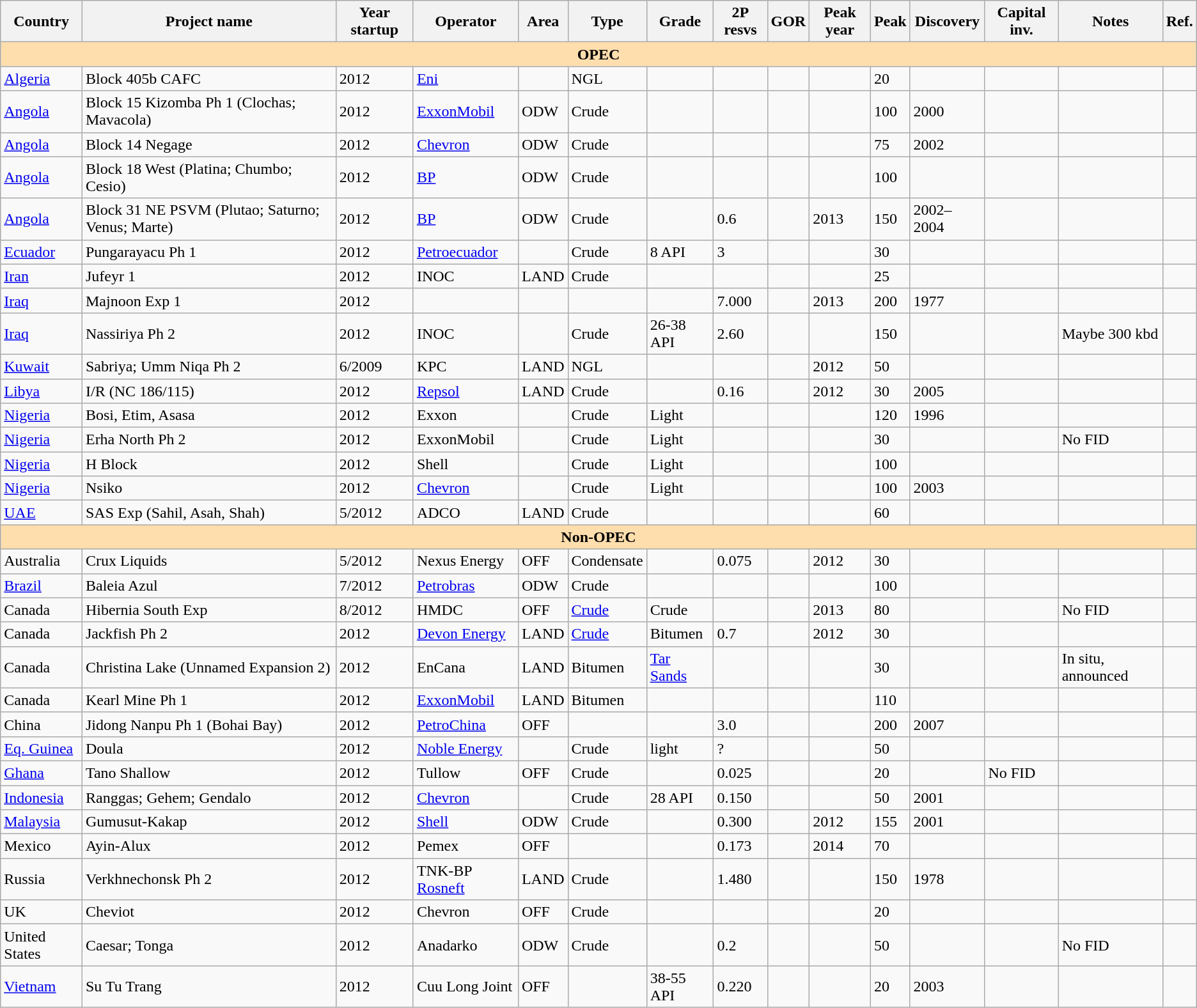<table class="wikitable">
<tr>
<th>Country</th>
<th>Project name</th>
<th>Year startup</th>
<th>Operator</th>
<th>Area</th>
<th>Type</th>
<th>Grade</th>
<th>2P resvs</th>
<th>GOR</th>
<th>Peak year</th>
<th>Peak</th>
<th>Discovery</th>
<th>Capital inv.</th>
<th>Notes</th>
<th>Ref.</th>
</tr>
<tr --->
<td align="center" colspan="15" style="background:#ffdead;border-top:1px; border-right:1px; border-bottom:2px; border-left:1px;"><strong>OPEC</strong></td>
</tr>
<tr --->
<td><a href='#'>Algeria</a></td>
<td>Block 405b CAFC</td>
<td>2012</td>
<td><a href='#'>Eni</a></td>
<td></td>
<td>NGL</td>
<td></td>
<td></td>
<td></td>
<td></td>
<td>20</td>
<td></td>
<td></td>
<td></td>
<td><br></td>
</tr>
<tr --->
<td><a href='#'>Angola</a></td>
<td>Block 15 Kizomba Ph 1 (Clochas; Mavacola)</td>
<td>2012</td>
<td><a href='#'>ExxonMobil</a></td>
<td>ODW</td>
<td>Crude</td>
<td></td>
<td></td>
<td></td>
<td></td>
<td>100</td>
<td>2000</td>
<td></td>
<td></td>
<td></td>
</tr>
<tr --->
<td><a href='#'>Angola</a></td>
<td>Block 14 Negage</td>
<td>2012</td>
<td><a href='#'>Chevron</a></td>
<td>ODW</td>
<td>Crude</td>
<td></td>
<td></td>
<td></td>
<td></td>
<td>75</td>
<td>2002</td>
<td></td>
<td></td>
<td></td>
</tr>
<tr --->
<td><a href='#'>Angola</a></td>
<td>Block 18 West (Platina; Chumbo; Cesio)</td>
<td>2012</td>
<td><a href='#'>BP</a></td>
<td>ODW</td>
<td>Crude</td>
<td></td>
<td></td>
<td></td>
<td></td>
<td>100</td>
<td></td>
<td></td>
<td></td>
<td></td>
</tr>
<tr --->
<td><a href='#'>Angola</a></td>
<td>Block 31 NE PSVM (Plutao; Saturno; Venus; Marte)</td>
<td>2012</td>
<td><a href='#'>BP</a></td>
<td>ODW</td>
<td>Crude</td>
<td></td>
<td>0.6</td>
<td></td>
<td>2013</td>
<td>150</td>
<td>2002–2004</td>
<td></td>
<td></td>
<td></td>
</tr>
<tr --->
<td><a href='#'>Ecuador</a></td>
<td>Pungarayacu Ph 1</td>
<td>2012</td>
<td><a href='#'>Petroecuador</a></td>
<td></td>
<td>Crude</td>
<td>8 API</td>
<td>3</td>
<td></td>
<td></td>
<td>30</td>
<td></td>
<td></td>
<td></td>
<td></td>
</tr>
<tr --->
<td><a href='#'>Iran</a></td>
<td>Jufeyr 1</td>
<td>2012</td>
<td>INOC</td>
<td>LAND</td>
<td>Crude</td>
<td></td>
<td></td>
<td></td>
<td></td>
<td>25</td>
<td></td>
<td></td>
<td></td>
<td></td>
</tr>
<tr --->
<td><a href='#'>Iraq</a></td>
<td>Majnoon Exp 1</td>
<td>2012</td>
<td></td>
<td></td>
<td></td>
<td></td>
<td>7.000</td>
<td></td>
<td>2013</td>
<td>200</td>
<td>1977</td>
<td></td>
<td></td>
<td></td>
</tr>
<tr --->
<td><a href='#'>Iraq</a></td>
<td>Nassiriya Ph 2</td>
<td>2012</td>
<td>INOC</td>
<td></td>
<td>Crude</td>
<td>26-38 API</td>
<td>2.60</td>
<td></td>
<td></td>
<td>150</td>
<td></td>
<td></td>
<td>Maybe 300 kbd</td>
<td></td>
</tr>
<tr --->
<td><a href='#'>Kuwait</a></td>
<td>Sabriya; Umm Niqa Ph 2</td>
<td>6/2009</td>
<td>KPC</td>
<td>LAND</td>
<td>NGL</td>
<td></td>
<td></td>
<td></td>
<td>2012</td>
<td>50</td>
<td></td>
<td></td>
<td></td>
<td></td>
</tr>
<tr --->
<td><a href='#'>Libya</a></td>
<td>I/R (NC 186/115)</td>
<td>2012</td>
<td><a href='#'>Repsol</a></td>
<td>LAND</td>
<td>Crude</td>
<td></td>
<td>0.16</td>
<td></td>
<td>2012</td>
<td>30</td>
<td>2005</td>
<td></td>
<td></td>
<td></td>
</tr>
<tr --->
<td><a href='#'>Nigeria</a></td>
<td>Bosi, Etim, Asasa</td>
<td>2012</td>
<td>Exxon</td>
<td></td>
<td>Crude</td>
<td>Light</td>
<td></td>
<td></td>
<td></td>
<td>120</td>
<td>1996</td>
<td></td>
<td></td>
<td></td>
</tr>
<tr --->
<td><a href='#'>Nigeria</a></td>
<td>Erha North Ph 2</td>
<td>2012</td>
<td>ExxonMobil</td>
<td></td>
<td>Crude</td>
<td>Light</td>
<td></td>
<td></td>
<td></td>
<td>30</td>
<td></td>
<td></td>
<td>No FID</td>
<td></td>
</tr>
<tr --->
<td><a href='#'>Nigeria</a></td>
<td>H Block</td>
<td>2012</td>
<td>Shell</td>
<td></td>
<td>Crude</td>
<td>Light</td>
<td></td>
<td></td>
<td></td>
<td>100</td>
<td></td>
<td></td>
<td></td>
<td></td>
</tr>
<tr --->
<td><a href='#'>Nigeria</a></td>
<td>Nsiko</td>
<td>2012</td>
<td><a href='#'>Chevron</a></td>
<td></td>
<td>Crude</td>
<td>Light</td>
<td></td>
<td></td>
<td></td>
<td>100</td>
<td>2003</td>
<td></td>
<td></td>
<td></td>
</tr>
<tr --->
<td><a href='#'>UAE</a></td>
<td>SAS Exp (Sahil, Asah, Shah)</td>
<td>5/2012</td>
<td>ADCO</td>
<td>LAND</td>
<td>Crude</td>
<td></td>
<td></td>
<td></td>
<td></td>
<td>60</td>
<td></td>
<td></td>
<td></td>
<td></td>
</tr>
<tr --->
<td align="center" colspan="15" style="background:#ffdead;border-top:1px; border-right:1px; border-bottom:2px; border-left:1px;"><strong>Non-OPEC</strong></td>
</tr>
<tr --->
<td>Australia</td>
<td>Crux Liquids</td>
<td>5/2012</td>
<td>Nexus Energy</td>
<td>OFF</td>
<td>Condensate</td>
<td></td>
<td>0.075</td>
<td></td>
<td>2012</td>
<td>30</td>
<td></td>
<td></td>
<td></td>
<td></td>
</tr>
<tr --->
<td><a href='#'>Brazil</a></td>
<td>Baleia Azul</td>
<td>7/2012</td>
<td><a href='#'>Petrobras</a></td>
<td>ODW</td>
<td>Crude</td>
<td></td>
<td></td>
<td></td>
<td></td>
<td>100</td>
<td></td>
<td></td>
<td></td>
<td></td>
</tr>
<tr --->
<td>Canada</td>
<td>Hibernia South Exp</td>
<td>8/2012</td>
<td>HMDC</td>
<td>OFF</td>
<td><a href='#'>Crude</a></td>
<td>Crude</td>
<td></td>
<td></td>
<td>2013</td>
<td>80</td>
<td></td>
<td></td>
<td>No FID</td>
<td></td>
</tr>
<tr --->
<td>Canada</td>
<td>Jackfish Ph 2</td>
<td>2012</td>
<td><a href='#'>Devon Energy</a></td>
<td>LAND</td>
<td><a href='#'>Crude</a></td>
<td>Bitumen</td>
<td>0.7</td>
<td></td>
<td>2012</td>
<td>30</td>
<td></td>
<td></td>
<td></td>
<td></td>
</tr>
<tr --->
<td>Canada</td>
<td>Christina Lake (Unnamed Expansion 2)</td>
<td>2012</td>
<td>EnCana</td>
<td>LAND</td>
<td>Bitumen</td>
<td><a href='#'>Tar Sands</a></td>
<td></td>
<td></td>
<td></td>
<td>30</td>
<td></td>
<td></td>
<td>In situ, announced</td>
<td></td>
</tr>
<tr --->
<td>Canada</td>
<td>Kearl Mine Ph 1</td>
<td>2012</td>
<td><a href='#'>ExxonMobil</a></td>
<td>LAND</td>
<td>Bitumen</td>
<td></td>
<td></td>
<td></td>
<td></td>
<td>110</td>
<td></td>
<td></td>
<td></td>
<td></td>
</tr>
<tr --->
<td>China</td>
<td>Jidong Nanpu Ph 1 (Bohai Bay)</td>
<td>2012</td>
<td><a href='#'>PetroChina</a></td>
<td>OFF</td>
<td></td>
<td></td>
<td>3.0</td>
<td></td>
<td></td>
<td>200</td>
<td>2007</td>
<td></td>
<td></td>
<td></td>
</tr>
<tr --->
<td><a href='#'>Eq. Guinea</a></td>
<td>Doula</td>
<td>2012</td>
<td><a href='#'>Noble Energy</a></td>
<td></td>
<td>Crude</td>
<td>light</td>
<td>?</td>
<td></td>
<td></td>
<td>50</td>
<td></td>
<td></td>
<td></td>
<td></td>
</tr>
<tr --->
<td><a href='#'>Ghana</a></td>
<td>Tano Shallow</td>
<td>2012</td>
<td>Tullow</td>
<td>OFF</td>
<td>Crude</td>
<td></td>
<td>0.025</td>
<td></td>
<td></td>
<td>20</td>
<td></td>
<td>No FID</td>
<td></td>
<td></td>
</tr>
<tr --->
<td><a href='#'>Indonesia</a></td>
<td>Ranggas; Gehem; Gendalo</td>
<td>2012</td>
<td><a href='#'>Chevron</a></td>
<td></td>
<td>Crude</td>
<td>28 API</td>
<td>0.150</td>
<td></td>
<td></td>
<td>50</td>
<td>2001</td>
<td></td>
<td></td>
<td></td>
</tr>
<tr --->
<td><a href='#'>Malaysia</a></td>
<td>Gumusut-Kakap</td>
<td>2012</td>
<td><a href='#'>Shell</a></td>
<td>ODW</td>
<td>Crude</td>
<td></td>
<td>0.300</td>
<td></td>
<td>2012</td>
<td>155</td>
<td>2001</td>
<td></td>
<td></td>
<td></td>
</tr>
<tr --->
<td>Mexico</td>
<td>Ayin-Alux</td>
<td>2012</td>
<td>Pemex</td>
<td>OFF</td>
<td></td>
<td></td>
<td>0.173</td>
<td></td>
<td>2014</td>
<td>70</td>
<td></td>
<td></td>
<td></td>
<td></td>
</tr>
<tr --->
<td>Russia</td>
<td>Verkhnechonsk Ph 2</td>
<td>2012</td>
<td>TNK-BP <a href='#'>Rosneft</a></td>
<td>LAND</td>
<td>Crude</td>
<td></td>
<td>1.480</td>
<td></td>
<td></td>
<td>150</td>
<td>1978</td>
<td></td>
<td></td>
<td></td>
</tr>
<tr --->
<td>UK</td>
<td>Cheviot</td>
<td>2012</td>
<td>Chevron</td>
<td>OFF</td>
<td>Crude</td>
<td></td>
<td></td>
<td></td>
<td></td>
<td>20</td>
<td></td>
<td></td>
<td></td>
<td></td>
</tr>
<tr --->
<td>United States</td>
<td>Caesar; Tonga</td>
<td>2012</td>
<td>Anadarko</td>
<td>ODW</td>
<td>Crude</td>
<td></td>
<td>0.2</td>
<td></td>
<td></td>
<td>50</td>
<td></td>
<td></td>
<td>No FID</td>
<td></td>
</tr>
<tr --->
<td><a href='#'>Vietnam</a></td>
<td>Su Tu Trang</td>
<td>2012</td>
<td>Cuu Long Joint</td>
<td>OFF</td>
<td></td>
<td>38-55 API</td>
<td>0.220</td>
<td></td>
<td></td>
<td>20</td>
<td>2003</td>
<td></td>
<td></td>
<td></td>
</tr>
</table>
